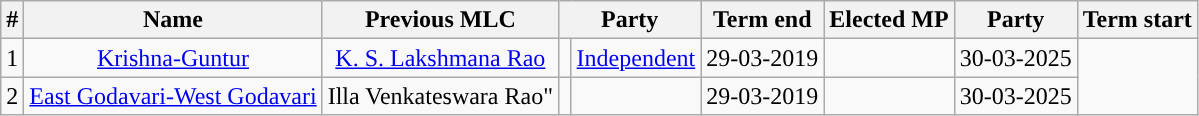<table class="wikitable" style="text-align:center;">
<tr>
<th>#</th>
<th>Name</th>
<th>Previous MLC</th>
<th colspan="2">Party</th>
<th>Term end</th>
<th>Elected MP</th>
<th colspan="2">Party</th>
<th>Term start</th>
</tr>
<tr>
<td>1</td>
<td><a href='#'>Krishna-Guntur</a></td>
<td><a href='#'>K. S. Lakshmana Rao</a></td>
<td width="1px"></td>
<td><a href='#'>Independent</a></td>
<td>29-03-2019</td>
<td></td>
<td>30-03-2025</td>
</tr>
<tr>
<td>2</td>
<td><a href='#'>East Godavari-West Godavari</a></td>
<td>Illa Venkateswara Rao"</td>
<td width="1px"></td>
<td></td>
<td>29-03-2019</td>
<td></td>
<td>30-03-2025</td>
</tr>
</table>
